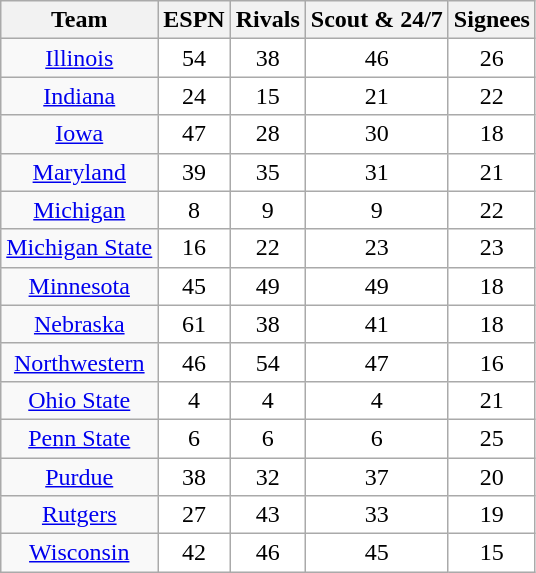<table class="wikitable">
<tr>
<th>Team</th>
<th>ESPN</th>
<th>Rivals</th>
<th>Scout & 24/7</th>
<th>Signees</th>
</tr>
<tr style="text-align:center;">
<td><a href='#'>Illinois</a></td>
<td style="text-align:center; background:white">54</td>
<td style="text-align:center; background:white">38</td>
<td style="text-align:center; background:white">46</td>
<td style="text-align:center; background:white">26</td>
</tr>
<tr style="text-align:center;">
<td><a href='#'>Indiana</a></td>
<td style="text-align:center; background:white">24</td>
<td style="text-align:center; background:white">15</td>
<td style="text-align:center; background:white">21</td>
<td style="text-align:center; background:white">22</td>
</tr>
<tr style="text-align:center;">
<td><a href='#'>Iowa</a></td>
<td style="text-align:center; background:white">47</td>
<td style="text-align:center; background:white">28</td>
<td style="text-align:center; background:white">30</td>
<td style="text-align:center; background:white">18</td>
</tr>
<tr style="text-align:center;">
<td><a href='#'>Maryland</a></td>
<td style="text-align:center; background:white">39</td>
<td style="text-align:center; background:white">35</td>
<td style="text-align:center; background:white">31</td>
<td style="text-align:center; background:white">21</td>
</tr>
<tr style="text-align:center;">
<td><a href='#'>Michigan</a></td>
<td style="text-align:center; background:white">8</td>
<td style="text-align:center; background:white">9</td>
<td style="text-align:center; background:white">9</td>
<td style="text-align:center; background:white">22</td>
</tr>
<tr style="text-align:center;">
<td><a href='#'>Michigan State</a></td>
<td style="text-align:center; background:white">16</td>
<td style="text-align:center; background:white">22</td>
<td style="text-align:center; background:white">23</td>
<td style="text-align:center; background:white">23</td>
</tr>
<tr style="text-align:center;">
<td><a href='#'>Minnesota</a></td>
<td style="text-align:center; background:white">45</td>
<td style="text-align:center; background:white">49</td>
<td style="text-align:center; background:white">49</td>
<td style="text-align:center; background:white">18</td>
</tr>
<tr style="text-align:center;">
<td><a href='#'>Nebraska</a></td>
<td style="text-align:center; background:white">61</td>
<td style="text-align:center; background:white">38</td>
<td style="text-align:center; background:white">41</td>
<td style="text-align:center; background:white">18</td>
</tr>
<tr style="text-align:center;">
<td><a href='#'>Northwestern</a></td>
<td style="text-align:center; background:white">46</td>
<td style="text-align:center; background:white">54</td>
<td style="text-align:center; background:white">47</td>
<td style="text-align:center; background:white">16</td>
</tr>
<tr style="text-align:center;">
<td><a href='#'>Ohio State</a></td>
<td style="text-align:center; background:white">4</td>
<td style="text-align:center; background:white">4</td>
<td style="text-align:center; background:white">4</td>
<td style="text-align:center; background:white">21</td>
</tr>
<tr style="text-align:center;">
<td><a href='#'>Penn State</a></td>
<td style="text-align:center; background:white">6</td>
<td style="text-align:center; background:white">6</td>
<td style="text-align:center; background:white">6</td>
<td style="text-align:center; background:white">25</td>
</tr>
<tr style="text-align:center;">
<td><a href='#'>Purdue</a></td>
<td style="text-align:center; background:white">38</td>
<td style="text-align:center; background:white">32</td>
<td style="text-align:center; background:white">37</td>
<td style="text-align:center; background:white">20</td>
</tr>
<tr style="text-align:center;">
<td><a href='#'>Rutgers</a></td>
<td style="text-align:center; background:white">27</td>
<td style="text-align:center; background:white">43</td>
<td style="text-align:center; background:white">33</td>
<td style="text-align:center; background:white">19</td>
</tr>
<tr style="text-align:center;">
<td><a href='#'>Wisconsin</a></td>
<td style="text-align:center; background:white">42</td>
<td style="text-align:center; background:white">46</td>
<td style="text-align:center; background:white">45</td>
<td style="text-align:center; background:white">15</td>
</tr>
</table>
